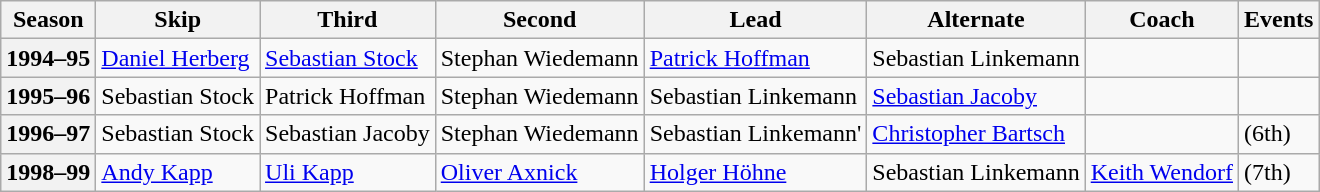<table class="wikitable">
<tr>
<th scope="col">Season</th>
<th scope="col">Skip</th>
<th scope="col">Third</th>
<th scope="col">Second</th>
<th scope="col">Lead</th>
<th scope="col">Alternate</th>
<th scope="col">Coach</th>
<th scope="col">Events</th>
</tr>
<tr>
<th scope="row">1994–95</th>
<td><a href='#'>Daniel Herberg</a></td>
<td><a href='#'>Sebastian Stock</a></td>
<td>Stephan Wiedemann</td>
<td><a href='#'>Patrick Hoffman</a></td>
<td>Sebastian Linkemann</td>
<td></td>
<td> </td>
</tr>
<tr>
<th scope="row">1995–96</th>
<td>Sebastian Stock</td>
<td>Patrick Hoffman</td>
<td>Stephan Wiedemann</td>
<td>Sebastian Linkemann</td>
<td><a href='#'>Sebastian Jacoby</a></td>
<td></td>
<td> </td>
</tr>
<tr>
<th scope="row">1996–97</th>
<td>Sebastian Stock</td>
<td>Sebastian Jacoby</td>
<td>Stephan Wiedemann</td>
<td>Sebastian Linkemann'</td>
<td><a href='#'>Christopher Bartsch</a></td>
<td></td>
<td> (6th)</td>
</tr>
<tr>
<th scope="row">1998–99</th>
<td><a href='#'>Andy Kapp</a></td>
<td><a href='#'>Uli Kapp</a></td>
<td><a href='#'>Oliver Axnick</a></td>
<td><a href='#'>Holger Höhne</a></td>
<td>Sebastian Linkemann</td>
<td><a href='#'>Keith Wendorf</a></td>
<td> (7th)</td>
</tr>
</table>
